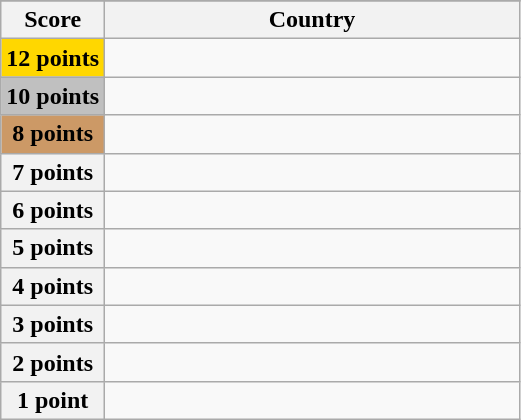<table class="wikitable">
<tr>
</tr>
<tr>
<th scope="col" width="20%">Score</th>
<th scope="col">Country</th>
</tr>
<tr>
<th scope="row" style="background:gold">12 points</th>
<td></td>
</tr>
<tr>
<th scope="row" style="background:silver">10 points</th>
<td></td>
</tr>
<tr>
<th scope="row" style="background:#CC9966">8 points</th>
<td></td>
</tr>
<tr>
<th scope="row">7 points</th>
<td></td>
</tr>
<tr>
<th scope="row">6 points</th>
<td></td>
</tr>
<tr>
<th scope="row">5 points</th>
<td></td>
</tr>
<tr>
<th scope="row">4 points</th>
<td></td>
</tr>
<tr>
<th scope="row">3 points</th>
<td></td>
</tr>
<tr>
<th scope="row">2 points</th>
<td></td>
</tr>
<tr>
<th scope="row">1 point</th>
<td></td>
</tr>
</table>
